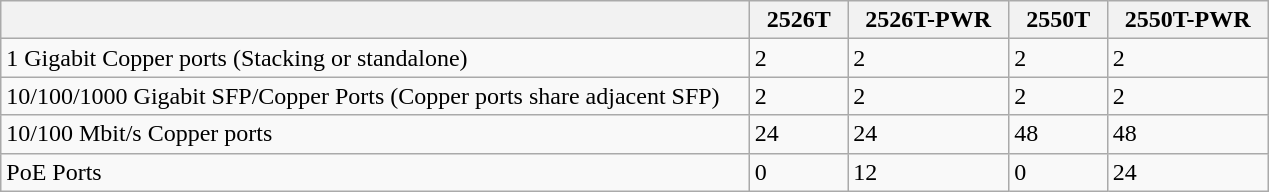<table class="wikitable">
<tr>
<th></th>
<th>  2526T  </th>
<th>  2526T-PWR  </th>
<th>  2550T  </th>
<th>  2550T-PWR  </th>
</tr>
<tr>
<td>1 Gigabit Copper ports (Stacking or standalone)</td>
<td>2</td>
<td>2</td>
<td>2</td>
<td>2</td>
</tr>
<tr>
<td>10/100/1000 Gigabit SFP/Copper Ports (Copper ports share adjacent SFP)    </td>
<td>2</td>
<td>2</td>
<td>2</td>
<td>2</td>
</tr>
<tr>
<td>10/100 Mbit/s Copper ports</td>
<td>24</td>
<td>24</td>
<td>48</td>
<td>48</td>
</tr>
<tr>
<td>PoE Ports</td>
<td>0</td>
<td>12</td>
<td>0</td>
<td>24</td>
</tr>
</table>
